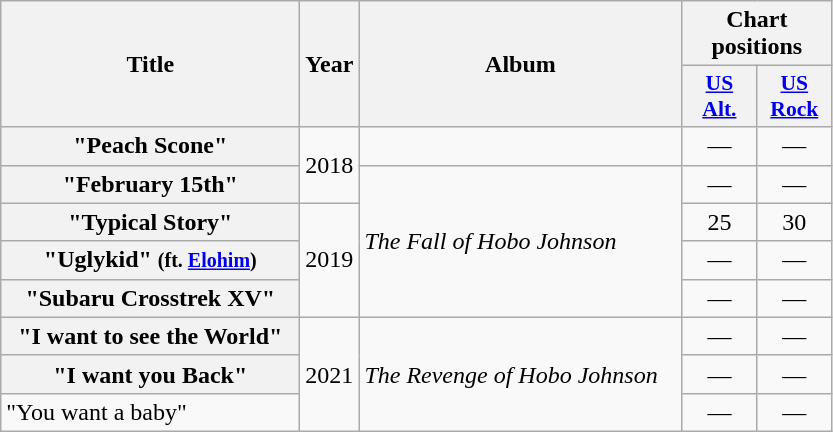<table class="wikitable plainrowheaders sortable">
<tr>
<th scope="col" rowspan="2" style="width:12em;">Title</th>
<th scope="col" rowspan="2" style="width:2em;">Year</th>
<th scope="col" rowspan="2" style="width:13em;">Album</th>
<th scope="col" colspan="2">Chart positions</th>
</tr>
<tr>
<th scope="col" style="width:3em;font-size:90%;"><a href='#'>US Alt.</a></th>
<th scope="col" style="width:3em;font-size:90%;"><a href='#'>US Rock</a></th>
</tr>
<tr>
<th scope="row">"Peach Scone"</th>
<td rowspan="2">2018</td>
<td></td>
<td style="text-align:center;">—</td>
<td style="text-align:center;">—</td>
</tr>
<tr>
<th scope="row">"February 15th"</th>
<td rowspan="4"><em>The Fall of Hobo Johnson</em></td>
<td style="text-align:center;">—</td>
<td style="text-align:center;">—</td>
</tr>
<tr>
<th scope="row">"Typical Story"</th>
<td rowspan="3">2019</td>
<td style="text-align:center;">25</td>
<td style="text-align:center;">30</td>
</tr>
<tr>
<th scope="row">"Uglykid" <small>(ft. <a href='#'>Elohim</a>)</small></th>
<td style="text-align:center;">—</td>
<td style="text-align:center;">—</td>
</tr>
<tr>
<th scope="row">"Subaru Crosstrek XV"</th>
<td style="text-align:center;">—</td>
<td style="text-align:center;">—</td>
</tr>
<tr>
<th scope="row">"I want to see the World"</th>
<td rowspan="3">2021</td>
<td rowspan="3"><em>The Revenge of Hobo Johnson</em></td>
<td style="text-align:center;">—</td>
<td style="text-align:center;">—</td>
</tr>
<tr>
<th scope="row">"I want you Back"</th>
<td style="text-align:center;">—</td>
<td style="text-align:center;">—</td>
</tr>
<tr>
<td scope="row">"You want a baby"</td>
<td style="text-align:center;">—</td>
<td style="text-align:center;">—</td>
</tr>
</table>
